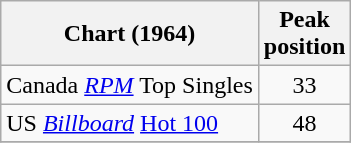<table class="wikitable">
<tr>
<th>Chart (1964)</th>
<th>Peak<br>position</th>
</tr>
<tr>
<td>Canada <em><a href='#'>RPM</a></em> Top Singles</td>
<td style="text-align:center;">33</td>
</tr>
<tr>
<td>US <em><a href='#'>Billboard</a></em> <a href='#'>Hot 100</a></td>
<td style="text-align:center;">48</td>
</tr>
<tr>
</tr>
</table>
